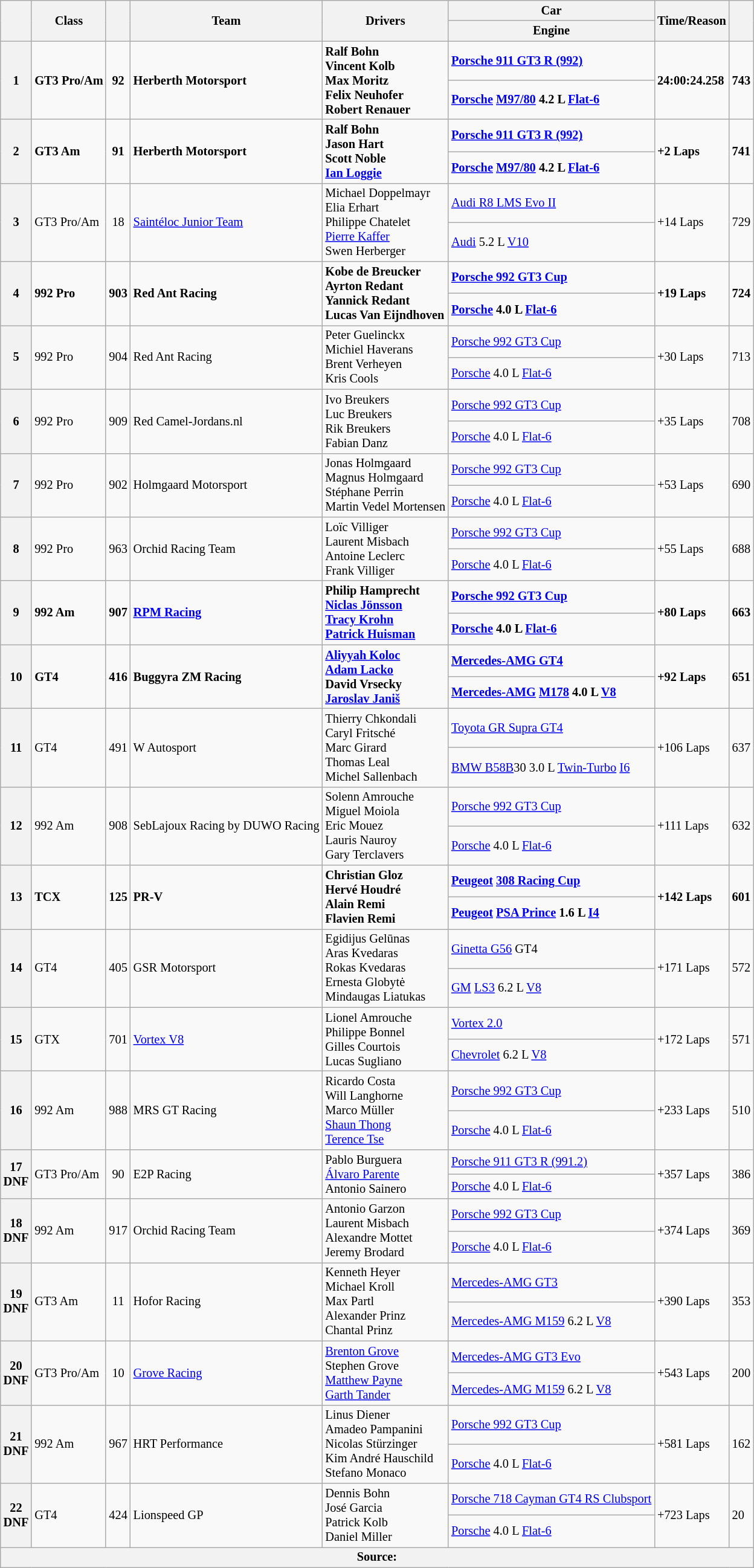<table class="wikitable" style="font-size:85%;">
<tr>
<th rowspan=2></th>
<th rowspan=2>Class</th>
<th rowspan=2></th>
<th rowspan=2>Team</th>
<th rowspan=2>Drivers</th>
<th>Car</th>
<th rowspan=2>Time/Reason</th>
<th rowspan=2></th>
</tr>
<tr>
<th>Engine</th>
</tr>
<tr>
<th rowspan=2>1</th>
<td rowspan=2><strong>GT3 Pro/Am</strong></td>
<td rowspan=2 align=center><strong>92</strong></td>
<td rowspan=2><strong> Herberth Motorsport</strong></td>
<td rowspan=2><strong> Ralf Bohn<br> Vincent Kolb<br> Max Moritz<br> Felix Neuhofer<br> Robert Renauer</strong></td>
<td><a href='#'><strong>Porsche 911 GT3 R (992)</strong></a></td>
<td rowspan=2><strong>24:00:24.258</strong></td>
<td rowspan=2><strong>743</strong></td>
</tr>
<tr>
<td><strong><a href='#'>Porsche</a> <a href='#'>M97/80</a> 4.2 L <a href='#'>Flat-6</a></strong></td>
</tr>
<tr>
<th rowspan=2>2</th>
<td rowspan=2><strong>GT3 Am</strong></td>
<td rowspan=2 align=center><strong>91</strong></td>
<td rowspan=2><strong> Herberth Motorsport</strong></td>
<td rowspan=2><strong> Ralf Bohn<br> Jason Hart<br> Scott Noble</strong><br><strong> <a href='#'>Ian Loggie</a></strong></td>
<td><a href='#'><strong>Porsche 911 GT3 R (992)</strong></a></td>
<td rowspan=2><strong>+2 Laps</strong></td>
<td rowspan=2><strong>741</strong></td>
</tr>
<tr>
<td><strong><a href='#'>Porsche</a> <a href='#'>M97/80</a> 4.2 L <a href='#'>Flat-6</a></strong></td>
</tr>
<tr>
<th rowspan=2>3</th>
<td rowspan=2>GT3 Pro/Am</td>
<td rowspan=2 align=center>18</td>
<td rowspan=2> <a href='#'>Saintéloc Junior Team</a></td>
<td rowspan=2> Michael Doppelmayr<br> Elia Erhart<br> Philippe Chatelet<br> <a href='#'>Pierre Kaffer</a><br> Swen Herberger</td>
<td><a href='#'>Audi R8 LMS Evo II</a></td>
<td rowspan=2>+14 Laps</td>
<td rowspan=2>729</td>
</tr>
<tr>
<td><a href='#'>Audi</a> 5.2 L <a href='#'>V10</a></td>
</tr>
<tr>
<th rowspan=2>4</th>
<td rowspan=2><strong>992 Pro</strong></td>
<td rowspan=2 align=center><strong>903</strong></td>
<td rowspan=2><strong> Red Ant Racing</strong></td>
<td rowspan=2><strong> Kobe de Breucker<br> Ayrton Redant<br> Yannick Redant</strong><br><strong> Lucas Van Eijndhoven</strong></td>
<td><a href='#'><strong>Porsche 992 GT3 Cup</strong></a></td>
<td rowspan=2><strong>+19 Laps</strong></td>
<td rowspan=2><strong>724</strong></td>
</tr>
<tr>
<td><strong><a href='#'>Porsche</a> 4.0 L <a href='#'>Flat-6</a></strong></td>
</tr>
<tr>
<th rowspan=2>5</th>
<td rowspan=2>992 Pro</td>
<td rowspan=2 align=center>904</td>
<td rowspan=2> Red Ant Racing</td>
<td rowspan=2> Peter Guelinckx<br> Michiel Haverans<br> Brent Verheyen<br> Kris Cools</td>
<td><a href='#'>Porsche 992 GT3 Cup</a></td>
<td rowspan=2>+30 Laps</td>
<td rowspan=2>713</td>
</tr>
<tr>
<td><a href='#'>Porsche</a> 4.0 L <a href='#'>Flat-6</a></td>
</tr>
<tr>
<th rowspan=2>6</th>
<td rowspan=2>992 Pro</td>
<td rowspan=2 align=center>909</td>
<td rowspan=2> Red Camel-Jordans.nl</td>
<td rowspan=2> Ivo Breukers<br> Luc Breukers<br> Rik Breukers<br> Fabian Danz</td>
<td><a href='#'>Porsche 992 GT3 Cup</a></td>
<td rowspan=2>+35 Laps</td>
<td rowspan=2>708</td>
</tr>
<tr>
<td><a href='#'>Porsche</a> 4.0 L <a href='#'>Flat-6</a></td>
</tr>
<tr>
<th rowspan=2>7</th>
<td rowspan=2>992 Pro</td>
<td rowspan=2 align=center>902</td>
<td rowspan=2> Holmgaard Motorsport</td>
<td rowspan=2> Jonas Holmgaard<br> Magnus Holmgaard<br> Stéphane Perrin<br> Martin Vedel Mortensen</td>
<td><a href='#'>Porsche 992 GT3 Cup</a></td>
<td rowspan=2>+53 Laps</td>
<td rowspan=2>690</td>
</tr>
<tr>
<td><a href='#'>Porsche</a> 4.0 L <a href='#'>Flat-6</a></td>
</tr>
<tr>
<th rowspan=2>8</th>
<td rowspan=2>992 Pro</td>
<td rowspan=2 align=center>963</td>
<td rowspan=2> Orchid Racing Team</td>
<td rowspan=2> Loïc Villiger<br> Laurent Misbach<br> Antoine Leclerc<br> Frank Villiger</td>
<td><a href='#'>Porsche 992 GT3 Cup</a></td>
<td rowspan=2>+55 Laps</td>
<td rowspan=2>688</td>
</tr>
<tr>
<td><a href='#'>Porsche</a> 4.0 L <a href='#'>Flat-6</a></td>
</tr>
<tr>
<th rowspan=2>9</th>
<td rowspan=2><strong>992 Am</strong></td>
<td rowspan=2 align=center><strong>907</strong></td>
<td rowspan=2><strong> <a href='#'>RPM Racing</a></strong></td>
<td rowspan=2><strong> Philip Hamprecht<br> <a href='#'>Niclas Jönsson</a><br> <a href='#'>Tracy Krohn</a></strong><br><strong> <a href='#'>Patrick Huisman</a></strong></td>
<td><a href='#'><strong>Porsche 992 GT3 Cup</strong></a></td>
<td rowspan=2><strong>+80 Laps</strong></td>
<td rowspan=2><strong>663</strong></td>
</tr>
<tr>
<td><strong><a href='#'>Porsche</a> 4.0 L <a href='#'>Flat-6</a></strong></td>
</tr>
<tr>
<th rowspan=2>10</th>
<td rowspan=2><strong>GT4</strong></td>
<td rowspan=2 align=center><strong>416</strong></td>
<td rowspan=2><strong> Buggyra ZM Racing</strong></td>
<td rowspan=2><strong> <a href='#'>Aliyyah Koloc</a><br> <a href='#'>Adam Lacko</a><br> David Vrsecky</strong><br><strong> <a href='#'>Jaroslav Janiš</a></strong></td>
<td><a href='#'><strong>Mercedes-AMG GT4</strong></a></td>
<td rowspan=2><strong>+92 Laps</strong></td>
<td rowspan=2><strong>651</strong></td>
</tr>
<tr>
<td><strong><a href='#'>Mercedes-AMG</a> <a href='#'>M178</a> 4.0 L <a href='#'>V8</a></strong></td>
</tr>
<tr>
<th rowspan=2>11</th>
<td rowspan=2>GT4</td>
<td rowspan=2 align=center>491</td>
<td rowspan=2> W Autosport</td>
<td rowspan=2> Thierry Chkondali<br> Caryl Fritsché<br> Marc Girard<br> Thomas Leal<br> Michel Sallenbach</td>
<td><a href='#'>Toyota GR Supra GT4</a></td>
<td rowspan=2>+106 Laps</td>
<td rowspan=2>637</td>
</tr>
<tr>
<td><a href='#'>BMW B58B</a>30 3.0 L <a href='#'>Twin-Turbo</a> <a href='#'>I6</a></td>
</tr>
<tr>
<th rowspan=2>12</th>
<td rowspan=2>992 Am</td>
<td rowspan=2 align=center>908</td>
<td rowspan=2> SebLajoux Racing by DUWO Racing</td>
<td rowspan=2> Solenn Amrouche<br> Miguel Moiola<br> Eric Mouez<br> Lauris Nauroy<br> Gary Terclavers</td>
<td><a href='#'>Porsche 992 GT3 Cup</a></td>
<td rowspan=2>+111 Laps</td>
<td rowspan=2>632</td>
</tr>
<tr>
<td><a href='#'>Porsche</a> 4.0 L <a href='#'>Flat-6</a></td>
</tr>
<tr>
<th rowspan=2>13</th>
<td rowspan=2><strong>TCX</strong></td>
<td rowspan=2 align=center><strong>125</strong></td>
<td rowspan=2><strong> PR-V</strong></td>
<td rowspan=2><strong> Christian Gloz<br> Hervé Houdré<br> Alain Remi<br> Flavien Remi</strong></td>
<td><strong><a href='#'>Peugeot</a> <a href='#'>308 Racing Cup</a></strong></td>
<td rowspan=2><strong>+142 Laps</strong></td>
<td rowspan=2><strong>601</strong></td>
</tr>
<tr>
<td><strong><a href='#'>Peugeot</a> <a href='#'>PSA Prince</a> 1.6 L <a href='#'>I4</a></strong></td>
</tr>
<tr>
<th rowspan=2>14</th>
<td rowspan=2>GT4</td>
<td rowspan=2 align=center>405</td>
<td rowspan=2> GSR Motorsport</td>
<td rowspan=2> Egidijus Gelūnas<br> Aras Kvedaras<br> Rokas Kvedaras<br> Ernesta Globytė<br> Mindaugas Liatukas</td>
<td><a href='#'>Ginetta G56</a> GT4</td>
<td rowspan=2>+171 Laps</td>
<td rowspan=2>572</td>
</tr>
<tr>
<td><a href='#'>GM</a> <a href='#'>LS3</a> 6.2 L <a href='#'>V8</a></td>
</tr>
<tr>
<th rowspan=2>15</th>
<td rowspan=2>GTX</td>
<td rowspan=2 align=center>701</td>
<td rowspan=2> <a href='#'>Vortex V8</a></td>
<td rowspan=2> Lionel Amrouche<br> Philippe Bonnel<br> Gilles Courtois<br> Lucas Sugliano</td>
<td><a href='#'>Vortex 2.0</a></td>
<td rowspan=2>+172 Laps</td>
<td rowspan=2>571</td>
</tr>
<tr>
<td><a href='#'>Chevrolet</a> 6.2 L <a href='#'>V8</a></td>
</tr>
<tr>
<th rowspan=2>16</th>
<td rowspan=2>992 Am</td>
<td rowspan=2 align=center>988</td>
<td rowspan=2> MRS GT Racing</td>
<td rowspan=2> Ricardo Costa<br> Will Langhorne<br> Marco Müller<br> <a href='#'>Shaun Thong</a><br> <a href='#'>Terence Tse</a></td>
<td><a href='#'>Porsche 992 GT3 Cup</a></td>
<td rowspan=2>+233 Laps</td>
<td rowspan=2>510</td>
</tr>
<tr>
<td><a href='#'>Porsche</a> 4.0 L <a href='#'>Flat-6</a></td>
</tr>
<tr>
<th rowspan=2>17<br>DNF</th>
<td rowspan=2>GT3 Pro/Am</td>
<td rowspan=2 align=center>90</td>
<td rowspan=2> E2P Racing</td>
<td rowspan=2> Pablo Burguera<br> <a href='#'>Álvaro Parente</a><br> Antonio Sainero</td>
<td><a href='#'>Porsche 911 GT3 R (991.2)</a></td>
<td rowspan=2>+357 Laps</td>
<td rowspan=2>386</td>
</tr>
<tr>
<td><a href='#'>Porsche</a> 4.0 L <a href='#'>Flat-6</a></td>
</tr>
<tr>
<th rowspan=2>18<br>DNF</th>
<td rowspan=2>992 Am</td>
<td rowspan=2 align=center>917</td>
<td rowspan=2> Orchid Racing Team</td>
<td rowspan=2> Antonio Garzon<br> Laurent Misbach<br> Alexandre Mottet<br> Jeremy Brodard</td>
<td><a href='#'>Porsche 992 GT3 Cup</a></td>
<td rowspan=2>+374 Laps</td>
<td rowspan=2>369</td>
</tr>
<tr>
<td><a href='#'>Porsche</a> 4.0 L <a href='#'>Flat-6</a></td>
</tr>
<tr>
<th rowspan=2>19<br>DNF</th>
<td rowspan=2>GT3 Am</td>
<td rowspan=2 align=center>11</td>
<td rowspan=2> Hofor Racing</td>
<td rowspan=2> Kenneth Heyer<br> Michael Kroll<br> Max Partl<br> Alexander Prinz<br> Chantal Prinz</td>
<td><a href='#'>Mercedes-AMG GT3</a></td>
<td rowspan=2>+390 Laps</td>
<td rowspan=2>353</td>
</tr>
<tr>
<td><a href='#'>Mercedes-AMG M159</a> 6.2 L <a href='#'>V8</a></td>
</tr>
<tr>
<th rowspan=2>20<br>DNF</th>
<td rowspan=2>GT3 Pro/Am</td>
<td rowspan=2 align=center>10</td>
<td rowspan=2> <a href='#'>Grove Racing</a></td>
<td rowspan=2> <a href='#'>Brenton Grove</a><br> Stephen Grove<br> <a href='#'>Matthew Payne</a><br> <a href='#'>Garth Tander</a></td>
<td><a href='#'>Mercedes-AMG GT3 Evo</a></td>
<td rowspan=2>+543 Laps</td>
<td rowspan=2>200</td>
</tr>
<tr>
<td><a href='#'>Mercedes-AMG M159</a> 6.2 L <a href='#'>V8</a></td>
</tr>
<tr>
<th rowspan=2>21<br>DNF</th>
<td rowspan=2>992 Am</td>
<td rowspan=2 align=center>967</td>
<td rowspan=2> HRT Performance</td>
<td rowspan=2> Linus Diener<br> Amadeo Pampanini<br> Nicolas Stürzinger<br> Kim André Hauschild<br> Stefano Monaco</td>
<td><a href='#'>Porsche 992 GT3 Cup</a></td>
<td rowspan=2>+581 Laps</td>
<td rowspan=2>162</td>
</tr>
<tr>
<td><a href='#'>Porsche</a> 4.0 L <a href='#'>Flat-6</a></td>
</tr>
<tr>
<th rowspan=2>22<br>DNF</th>
<td rowspan=2>GT4</td>
<td rowspan=2 align=center>424</td>
<td rowspan=2> Lionspeed GP</td>
<td rowspan=2> Dennis Bohn<br> José Garcia<br> Patrick Kolb<br> Daniel Miller</td>
<td><a href='#'>Porsche 718 Cayman GT4 RS Clubsport</a></td>
<td rowspan=2>+723 Laps</td>
<td rowspan=2>20</td>
</tr>
<tr>
<td><a href='#'>Porsche</a> 4.0 L <a href='#'>Flat-6</a></td>
</tr>
<tr>
<th colspan="8">Source:</th>
</tr>
</table>
